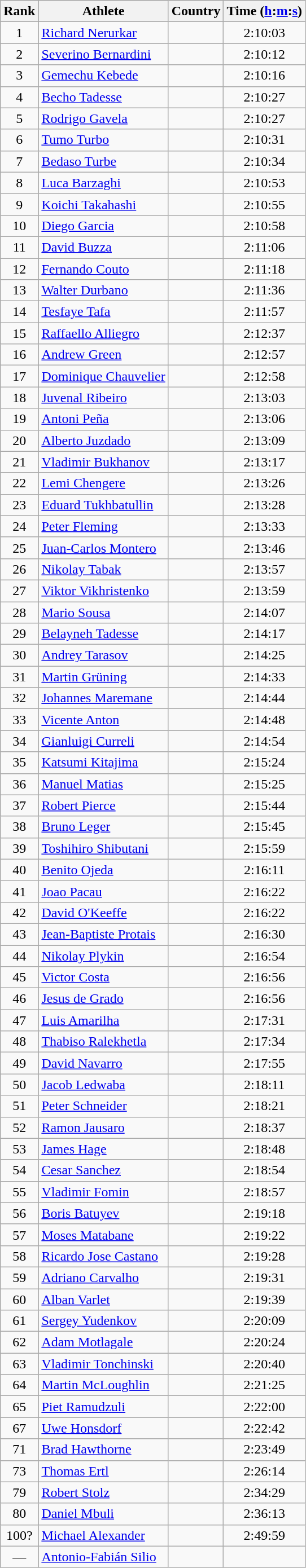<table class="wikitable sortable" style="text-align:center;">
<tr>
<th>Rank</th>
<th>Athlete</th>
<th>Country</th>
<th>Time (<a href='#'>h</a>:<a href='#'>m</a>:<a href='#'>s</a>)</th>
</tr>
<tr>
<td>1</td>
<td align=left><a href='#'>Richard Nerurkar</a></td>
<td align=left></td>
<td>2:10:03</td>
</tr>
<tr>
<td>2</td>
<td align=left><a href='#'>Severino Bernardini</a></td>
<td align=left></td>
<td>2:10:12</td>
</tr>
<tr>
<td>3</td>
<td align=left><a href='#'>Gemechu Kebede</a></td>
<td align=left></td>
<td>2:10:16</td>
</tr>
<tr>
<td>4</td>
<td align=left><a href='#'>Becho Tadesse</a></td>
<td align=left></td>
<td>2:10:27</td>
</tr>
<tr>
<td>5</td>
<td align=left><a href='#'>Rodrigo Gavela</a></td>
<td align=left></td>
<td>2:10:27</td>
</tr>
<tr>
<td>6</td>
<td align=left><a href='#'>Tumo Turbo</a></td>
<td align=left></td>
<td>2:10:31</td>
</tr>
<tr>
<td>7</td>
<td align=left><a href='#'>Bedaso Turbe</a></td>
<td align=left></td>
<td>2:10:34</td>
</tr>
<tr>
<td>8</td>
<td align=left><a href='#'>Luca Barzaghi</a></td>
<td align=left></td>
<td>2:10:53</td>
</tr>
<tr>
<td>9</td>
<td align=left><a href='#'>Koichi Takahashi</a></td>
<td align=left></td>
<td>2:10:55</td>
</tr>
<tr>
<td>10</td>
<td align=left><a href='#'>Diego Garcia</a></td>
<td align=left></td>
<td>2:10:58</td>
</tr>
<tr>
<td>11</td>
<td align=left><a href='#'>David Buzza</a></td>
<td align=left></td>
<td>2:11:06</td>
</tr>
<tr>
<td>12</td>
<td align=left><a href='#'>Fernando Couto</a></td>
<td align=left></td>
<td>2:11:18</td>
</tr>
<tr>
<td>13</td>
<td align=left><a href='#'>Walter Durbano</a></td>
<td align=left></td>
<td>2:11:36</td>
</tr>
<tr>
<td>14</td>
<td align=left><a href='#'>Tesfaye Tafa</a></td>
<td align=left></td>
<td>2:11:57</td>
</tr>
<tr>
<td>15</td>
<td align=left><a href='#'>Raffaello Alliegro</a></td>
<td align=left></td>
<td>2:12:37</td>
</tr>
<tr>
<td>16</td>
<td align=left><a href='#'>Andrew Green</a></td>
<td align=left></td>
<td>2:12:57</td>
</tr>
<tr>
<td>17</td>
<td align=left><a href='#'>Dominique Chauvelier</a></td>
<td align=left></td>
<td>2:12:58</td>
</tr>
<tr>
<td>18</td>
<td align=left><a href='#'>Juvenal Ribeiro</a></td>
<td align=left></td>
<td>2:13:03</td>
</tr>
<tr>
<td>19</td>
<td align=left><a href='#'>Antoni Peña</a></td>
<td align=left></td>
<td>2:13:06</td>
</tr>
<tr>
<td>20</td>
<td align=left><a href='#'>Alberto Juzdado</a></td>
<td align=left></td>
<td>2:13:09</td>
</tr>
<tr>
<td>21</td>
<td align=left><a href='#'>Vladimir Bukhanov</a></td>
<td align=left></td>
<td>2:13:17</td>
</tr>
<tr>
<td>22</td>
<td align=left><a href='#'>Lemi Chengere</a></td>
<td align=left></td>
<td>2:13:26</td>
</tr>
<tr>
<td>23</td>
<td align=left><a href='#'>Eduard Tukhbatullin</a></td>
<td align=left></td>
<td>2:13:28</td>
</tr>
<tr>
<td>24</td>
<td align=left><a href='#'>Peter Fleming</a></td>
<td align=left></td>
<td>2:13:33</td>
</tr>
<tr>
<td>25</td>
<td align=left><a href='#'>Juan-Carlos Montero</a></td>
<td align=left></td>
<td>2:13:46</td>
</tr>
<tr>
<td>26</td>
<td align=left><a href='#'>Nikolay Tabak</a></td>
<td align=left></td>
<td>2:13:57</td>
</tr>
<tr>
<td>27</td>
<td align=left><a href='#'>Viktor Vikhristenko</a></td>
<td align=left></td>
<td>2:13:59</td>
</tr>
<tr>
<td>28</td>
<td align=left><a href='#'>Mario Sousa</a></td>
<td align=left></td>
<td>2:14:07</td>
</tr>
<tr>
<td>29</td>
<td align=left><a href='#'>Belayneh Tadesse</a></td>
<td align=left></td>
<td>2:14:17</td>
</tr>
<tr>
<td>30</td>
<td align=left><a href='#'>Andrey Tarasov</a></td>
<td align=left></td>
<td>2:14:25</td>
</tr>
<tr>
<td>31</td>
<td align=left><a href='#'>Martin Grüning</a></td>
<td align=left></td>
<td>2:14:33</td>
</tr>
<tr>
<td>32</td>
<td align=left><a href='#'>Johannes Maremane</a></td>
<td align=left></td>
<td>2:14:44</td>
</tr>
<tr>
<td>33</td>
<td align=left><a href='#'>Vicente Anton</a></td>
<td align=left></td>
<td>2:14:48</td>
</tr>
<tr>
<td>34</td>
<td align=left><a href='#'>Gianluigi Curreli</a></td>
<td align=left></td>
<td>2:14:54</td>
</tr>
<tr>
<td>35</td>
<td align=left><a href='#'>Katsumi Kitajima</a></td>
<td align=left></td>
<td>2:15:24</td>
</tr>
<tr>
<td>36</td>
<td align=left><a href='#'>Manuel Matias</a></td>
<td align=left></td>
<td>2:15:25</td>
</tr>
<tr>
<td>37</td>
<td align=left><a href='#'>Robert Pierce</a></td>
<td align=left></td>
<td>2:15:44</td>
</tr>
<tr>
<td>38</td>
<td align=left><a href='#'>Bruno Leger</a></td>
<td align=left></td>
<td>2:15:45</td>
</tr>
<tr>
<td>39</td>
<td align=left><a href='#'>Toshihiro Shibutani</a></td>
<td align=left></td>
<td>2:15:59</td>
</tr>
<tr>
<td>40</td>
<td align=left><a href='#'>Benito Ojeda</a></td>
<td align=left></td>
<td>2:16:11</td>
</tr>
<tr>
<td>41</td>
<td align=left><a href='#'>Joao Pacau</a></td>
<td align=left></td>
<td>2:16:22</td>
</tr>
<tr>
<td>42</td>
<td align=left><a href='#'>David O'Keeffe</a></td>
<td align=left></td>
<td>2:16:22</td>
</tr>
<tr>
<td>43</td>
<td align=left><a href='#'>Jean-Baptiste Protais</a></td>
<td align=left></td>
<td>2:16:30</td>
</tr>
<tr>
<td>44</td>
<td align=left><a href='#'>Nikolay Plykin</a></td>
<td align=left></td>
<td>2:16:54</td>
</tr>
<tr>
<td>45</td>
<td align=left><a href='#'>Victor Costa</a></td>
<td align=left></td>
<td>2:16:56</td>
</tr>
<tr>
<td>46</td>
<td align=left><a href='#'>Jesus de Grado</a></td>
<td align=left></td>
<td>2:16:56</td>
</tr>
<tr>
<td>47</td>
<td align=left><a href='#'>Luis Amarilha</a></td>
<td align=left></td>
<td>2:17:31</td>
</tr>
<tr>
<td>48</td>
<td align=left><a href='#'>Thabiso Ralekhetla</a></td>
<td align=left></td>
<td>2:17:34</td>
</tr>
<tr>
<td>49</td>
<td align=left><a href='#'>David Navarro</a></td>
<td align=left></td>
<td>2:17:55</td>
</tr>
<tr>
<td>50</td>
<td align=left><a href='#'>Jacob Ledwaba</a></td>
<td align=left></td>
<td>2:18:11</td>
</tr>
<tr>
<td>51</td>
<td align=left><a href='#'>Peter Schneider</a></td>
<td align=left></td>
<td>2:18:21</td>
</tr>
<tr>
<td>52</td>
<td align=left><a href='#'>Ramon Jausaro</a></td>
<td align=left></td>
<td>2:18:37</td>
</tr>
<tr>
<td>53</td>
<td align=left><a href='#'>James Hage</a></td>
<td align=left></td>
<td>2:18:48</td>
</tr>
<tr>
<td>54</td>
<td align=left><a href='#'>Cesar Sanchez</a></td>
<td align=left></td>
<td>2:18:54</td>
</tr>
<tr>
<td>55</td>
<td align=left><a href='#'>Vladimir Fomin</a></td>
<td align=left></td>
<td>2:18:57</td>
</tr>
<tr>
<td>56</td>
<td align=left><a href='#'>Boris Batuyev</a></td>
<td align=left></td>
<td>2:19:18</td>
</tr>
<tr>
<td>57</td>
<td align=left><a href='#'>Moses Matabane</a></td>
<td align=left></td>
<td>2:19:22</td>
</tr>
<tr>
<td>58</td>
<td align=left><a href='#'>Ricardo Jose Castano</a></td>
<td align=left></td>
<td>2:19:28</td>
</tr>
<tr>
<td>59</td>
<td align=left><a href='#'>Adriano Carvalho</a></td>
<td align=left></td>
<td>2:19:31</td>
</tr>
<tr>
<td>60</td>
<td align=left><a href='#'>Alban Varlet</a></td>
<td align=left></td>
<td>2:19:39</td>
</tr>
<tr>
<td>61</td>
<td align=left><a href='#'>Sergey Yudenkov</a></td>
<td align=left></td>
<td>2:20:09</td>
</tr>
<tr>
<td>62</td>
<td align=left><a href='#'>Adam Motlagale</a></td>
<td align=left></td>
<td>2:20:24</td>
</tr>
<tr>
<td>63</td>
<td align=left><a href='#'>Vladimir Tonchinski</a></td>
<td align=left></td>
<td>2:20:40</td>
</tr>
<tr>
<td>64</td>
<td align=left><a href='#'>Martin McLoughlin</a></td>
<td align=left></td>
<td>2:21:25</td>
</tr>
<tr>
<td>65</td>
<td align=left><a href='#'>Piet Ramudzuli</a></td>
<td align=left></td>
<td>2:22:00</td>
</tr>
<tr>
<td>67</td>
<td align=left><a href='#'>Uwe Honsdorf</a></td>
<td align=left></td>
<td>2:22:42</td>
</tr>
<tr>
<td>71</td>
<td align=left><a href='#'>Brad Hawthorne</a></td>
<td align=left></td>
<td>2:23:49</td>
</tr>
<tr>
<td>73</td>
<td align=left><a href='#'>Thomas Ertl</a></td>
<td align=left></td>
<td>2:26:14</td>
</tr>
<tr>
<td>79</td>
<td align=left><a href='#'>Robert Stolz</a></td>
<td align=left></td>
<td>2:34:29</td>
</tr>
<tr>
<td>80</td>
<td align=left><a href='#'>Daniel Mbuli</a></td>
<td align=left></td>
<td>2:36:13</td>
</tr>
<tr>
<td>100?</td>
<td align=left><a href='#'>Michael Alexander</a></td>
<td align=left></td>
<td>2:49:59</td>
</tr>
<tr>
<td>—</td>
<td align=left><a href='#'>Antonio-Fabián Silio</a></td>
<td align=left></td>
<td></td>
</tr>
</table>
